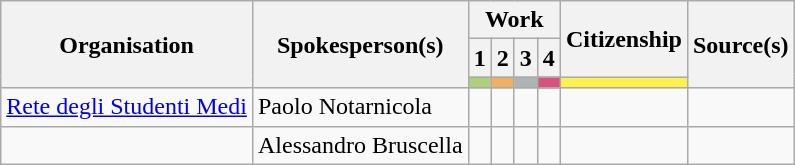<table class="wikitable sortable">
<tr>
<th rowspan="3">Organisation</th>
<th rowspan="3">Spokesperson(s)</th>
<th colspan="4">Work</th>
<th rowspan="2">Citizenship</th>
<th rowspan="3">Source(s)</th>
</tr>
<tr>
<th>1</th>
<th>2</th>
<th>3</th>
<th>4</th>
</tr>
<tr>
<th style="background:#AED079;"></th>
<th style="background:#EEB069;"></th>
<th style="background:#AEB4B6;"></th>
<th style="background:#D5537D;"></th>
<th style="background:#FCF151;"></th>
</tr>
<tr>
<td><a href='#'>Rete degli Studenti Medi</a></td>
<td>Paolo Notarnicola</td>
<td></td>
<td></td>
<td></td>
<td></td>
<td></td>
<td></td>
</tr>
<tr>
<td></td>
<td>Alessandro Bruscella</td>
<td></td>
<td></td>
<td></td>
<td></td>
<td></td>
<td></td>
</tr>
</table>
